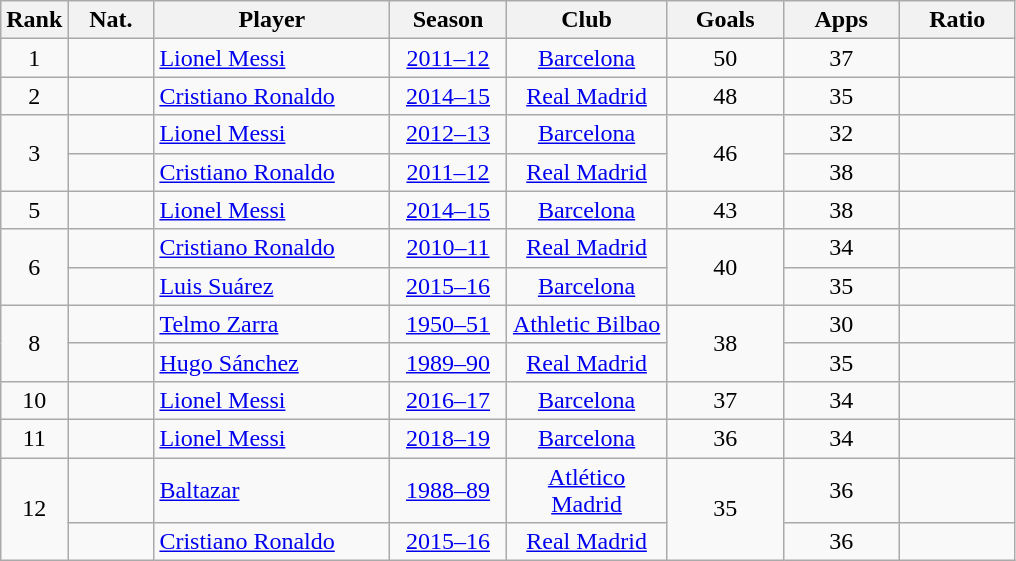<table class="wikitable sortable collapsible" style="text-align: center">
<tr>
<th>Rank</th>
<th width=50>Nat.</th>
<th width=150>Player</th>
<th width=70>Season</th>
<th width=100>Club</th>
<th width=70>Goals</th>
<th width=70>Apps</th>
<th width=70>Ratio</th>
</tr>
<tr>
<td>1</td>
<td></td>
<td align=left><a href='#'>Lionel Messi</a></td>
<td><a href='#'>2011–12</a></td>
<td><a href='#'>Barcelona</a></td>
<td>50</td>
<td>37</td>
<td></td>
</tr>
<tr>
<td>2</td>
<td></td>
<td align=left><a href='#'>Cristiano Ronaldo</a></td>
<td><a href='#'>2014–15</a></td>
<td><a href='#'>Real Madrid</a></td>
<td>48</td>
<td>35</td>
<td></td>
</tr>
<tr>
<td rowspan="2">3</td>
<td></td>
<td align=left><a href='#'>Lionel Messi</a></td>
<td><a href='#'>2012–13</a></td>
<td><a href='#'>Barcelona</a></td>
<td rowspan="2">46</td>
<td>32</td>
<td></td>
</tr>
<tr>
<td></td>
<td align=left><a href='#'>Cristiano Ronaldo</a></td>
<td><a href='#'>2011–12</a></td>
<td><a href='#'>Real Madrid</a></td>
<td>38</td>
<td></td>
</tr>
<tr>
<td>5</td>
<td></td>
<td align=left><a href='#'>Lionel Messi</a></td>
<td><a href='#'>2014–15</a></td>
<td><a href='#'>Barcelona</a></td>
<td>43</td>
<td>38</td>
<td></td>
</tr>
<tr>
<td rowspan="2">6</td>
<td></td>
<td align=left><a href='#'>Cristiano Ronaldo</a></td>
<td><a href='#'>2010–11</a></td>
<td><a href='#'>Real Madrid</a></td>
<td rowspan="2">40</td>
<td>34</td>
<td></td>
</tr>
<tr>
<td></td>
<td align=left><a href='#'>Luis Suárez</a></td>
<td><a href='#'>2015–16</a></td>
<td><a href='#'>Barcelona</a></td>
<td>35</td>
<td></td>
</tr>
<tr>
<td rowspan="2">8</td>
<td></td>
<td align=left><a href='#'>Telmo Zarra</a></td>
<td><a href='#'>1950–51</a></td>
<td><a href='#'>Athletic Bilbao</a></td>
<td rowspan="2">38</td>
<td>30</td>
<td></td>
</tr>
<tr>
<td></td>
<td align=left><a href='#'>Hugo Sánchez</a></td>
<td><a href='#'>1989–90</a></td>
<td><a href='#'>Real Madrid</a></td>
<td>35</td>
<td></td>
</tr>
<tr>
<td>10</td>
<td></td>
<td align=left><a href='#'>Lionel Messi</a></td>
<td><a href='#'>2016–17</a></td>
<td><a href='#'>Barcelona</a></td>
<td>37</td>
<td>34</td>
<td></td>
</tr>
<tr>
<td>11</td>
<td></td>
<td align=left><a href='#'>Lionel Messi</a></td>
<td><a href='#'>2018–19</a></td>
<td><a href='#'>Barcelona</a></td>
<td>36</td>
<td>34</td>
<td></td>
</tr>
<tr>
<td rowspan="2">12</td>
<td></td>
<td align=left><a href='#'>Baltazar</a></td>
<td><a href='#'>1988–89</a></td>
<td><a href='#'>Atlético Madrid</a></td>
<td rowspan="2">35</td>
<td>36</td>
<td></td>
</tr>
<tr>
<td></td>
<td align=left><a href='#'>Cristiano Ronaldo</a></td>
<td><a href='#'>2015–16</a></td>
<td><a href='#'>Real Madrid</a></td>
<td>36</td>
<td></td>
</tr>
</table>
